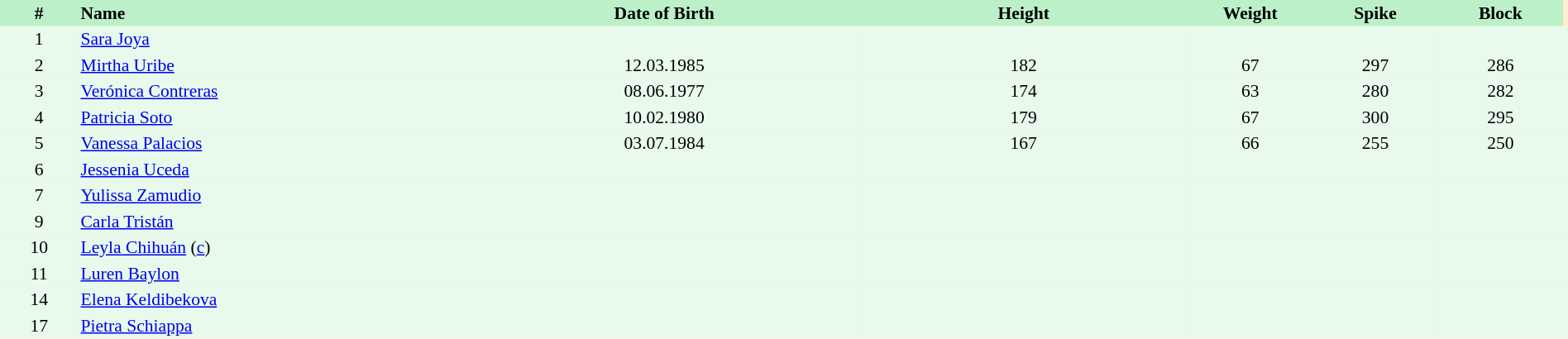<table border=0 cellpadding=2 cellspacing=0  |- bgcolor=#FFECCE style="text-align:center; font-size:90%;" width=100%>
<tr bgcolor=#BBF0C9>
<th width=5%>#</th>
<th width=25% align=left>Name</th>
<th width=25%>Date of Birth</th>
<th width=21%>Height</th>
<th width=8%>Weight</th>
<th width=8%>Spike</th>
<th width=8%>Block</th>
</tr>
<tr bgcolor=#E7FAEC>
<td>1</td>
<td align=left><a href='#'>Sara Joya</a></td>
<td></td>
<td></td>
<td></td>
<td></td>
<td></td>
<td></td>
</tr>
<tr bgcolor=#E7FAEC>
<td>2</td>
<td align=left><a href='#'>Mirtha Uribe</a></td>
<td>12.03.1985</td>
<td>182</td>
<td>67</td>
<td>297</td>
<td>286</td>
<td></td>
</tr>
<tr bgcolor=#E7FAEC>
<td>3</td>
<td align=left><a href='#'>Verónica Contreras</a></td>
<td>08.06.1977</td>
<td>174</td>
<td>63</td>
<td>280</td>
<td>282</td>
<td></td>
</tr>
<tr bgcolor=#E7FAEC>
<td>4</td>
<td align=left><a href='#'>Patricia Soto</a></td>
<td>10.02.1980</td>
<td>179</td>
<td>67</td>
<td>300</td>
<td>295</td>
<td></td>
</tr>
<tr bgcolor=#E7FAEC>
<td>5</td>
<td align=left><a href='#'>Vanessa Palacios</a></td>
<td>03.07.1984</td>
<td>167</td>
<td>66</td>
<td>255</td>
<td>250</td>
<td></td>
</tr>
<tr bgcolor=#E7FAEC>
<td>6</td>
<td align=left><a href='#'>Jessenia Uceda</a></td>
<td></td>
<td></td>
<td></td>
<td></td>
<td></td>
<td></td>
</tr>
<tr bgcolor=#E7FAEC>
<td>7</td>
<td align=left><a href='#'>Yulissa Zamudio</a></td>
<td></td>
<td></td>
<td></td>
<td></td>
<td></td>
<td></td>
</tr>
<tr bgcolor=#E7FAEC>
<td>9</td>
<td align=left><a href='#'>Carla Tristán</a></td>
<td></td>
<td></td>
<td></td>
<td></td>
<td></td>
<td></td>
</tr>
<tr bgcolor=#E7FAEC>
<td>10</td>
<td align=left><a href='#'>Leyla Chihuán</a> (<a href='#'>c</a>)</td>
<td></td>
<td></td>
<td></td>
<td></td>
<td></td>
<td></td>
</tr>
<tr bgcolor=#E7FAEC>
<td>11</td>
<td align=left><a href='#'>Luren Baylon</a></td>
<td></td>
<td></td>
<td></td>
<td></td>
<td></td>
<td></td>
</tr>
<tr bgcolor=#E7FAEC>
<td>14</td>
<td align=left><a href='#'>Elena Keldibekova</a></td>
<td></td>
<td></td>
<td></td>
<td></td>
<td></td>
<td></td>
</tr>
<tr bgcolor=#E7FAEC>
<td>17</td>
<td align=left><a href='#'>Pietra Schiappa</a></td>
<td></td>
<td></td>
<td></td>
<td></td>
<td></td>
<td></td>
</tr>
</table>
